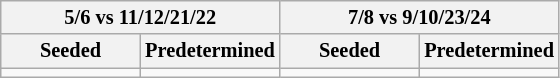<table class="wikitable" style="font-size:85%; white-space:nowrap;">
<tr>
<th colspan="2">5/6 vs 11/12/21/22</th>
<th colspan="2">7/8 vs 9/10/23/24</th>
</tr>
<tr>
<th style="width:25%">Seeded</th>
<th style="width:25%">Predetermined</th>
<th style="width:25%">Seeded</th>
<th style="width:25%">Predetermined</th>
</tr>
<tr>
<td></td>
<td></td>
<td></td>
<td></td>
</tr>
</table>
